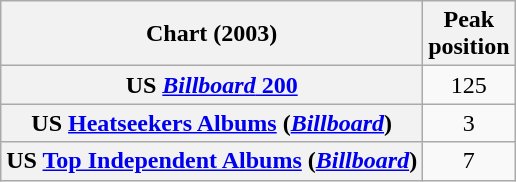<table class="wikitable sortable plainrowheaders" style="text-align:center">
<tr>
<th scope="col">Chart (2003)</th>
<th scope="col">Peak<br>position</th>
</tr>
<tr>
<th scope="row">US <a href='#'><em>Billboard</em> 200</a></th>
<td align="center">125</td>
</tr>
<tr>
<th scope="row">US <a href='#'>Heatseekers Albums</a> (<em><a href='#'>Billboard</a></em>)</th>
<td align="center">3</td>
</tr>
<tr>
<th scope="row">US <a href='#'>Top Independent Albums</a> (<em><a href='#'>Billboard</a></em>)</th>
<td align="center">7</td>
</tr>
</table>
